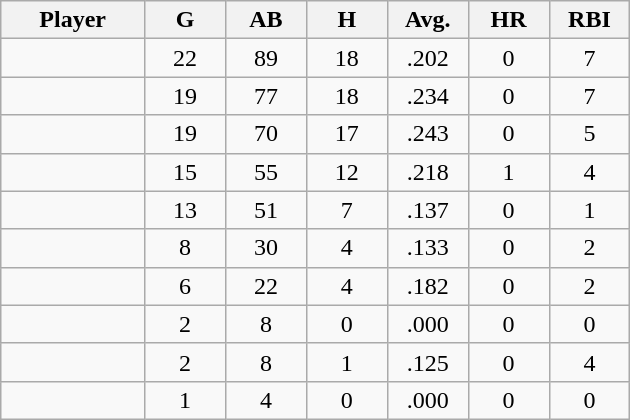<table class="wikitable sortable">
<tr>
<th bgcolor="#DDDDFF" width="16%">Player</th>
<th bgcolor="#DDDDFF" width="9%">G</th>
<th bgcolor="#DDDDFF" width="9%">AB</th>
<th bgcolor="#DDDDFF" width="9%">H</th>
<th bgcolor="#DDDDFF" width="9%">Avg.</th>
<th bgcolor="#DDDDFF" width="9%">HR</th>
<th bgcolor="#DDDDFF" width="9%">RBI</th>
</tr>
<tr align="center">
<td></td>
<td>22</td>
<td>89</td>
<td>18</td>
<td>.202</td>
<td>0</td>
<td>7</td>
</tr>
<tr align="center">
<td></td>
<td>19</td>
<td>77</td>
<td>18</td>
<td>.234</td>
<td>0</td>
<td>7</td>
</tr>
<tr align="center">
<td></td>
<td>19</td>
<td>70</td>
<td>17</td>
<td>.243</td>
<td>0</td>
<td>5</td>
</tr>
<tr align="center">
<td></td>
<td>15</td>
<td>55</td>
<td>12</td>
<td>.218</td>
<td>1</td>
<td>4</td>
</tr>
<tr align=center>
<td></td>
<td>13</td>
<td>51</td>
<td>7</td>
<td>.137</td>
<td>0</td>
<td>1</td>
</tr>
<tr align="center">
<td></td>
<td>8</td>
<td>30</td>
<td>4</td>
<td>.133</td>
<td>0</td>
<td>2</td>
</tr>
<tr align="center">
<td></td>
<td>6</td>
<td>22</td>
<td>4</td>
<td>.182</td>
<td>0</td>
<td>2</td>
</tr>
<tr align="center">
<td></td>
<td>2</td>
<td>8</td>
<td>0</td>
<td>.000</td>
<td>0</td>
<td>0</td>
</tr>
<tr align="center">
<td></td>
<td>2</td>
<td>8</td>
<td>1</td>
<td>.125</td>
<td>0</td>
<td>4</td>
</tr>
<tr align="center">
<td></td>
<td>1</td>
<td>4</td>
<td>0</td>
<td>.000</td>
<td>0</td>
<td>0</td>
</tr>
</table>
